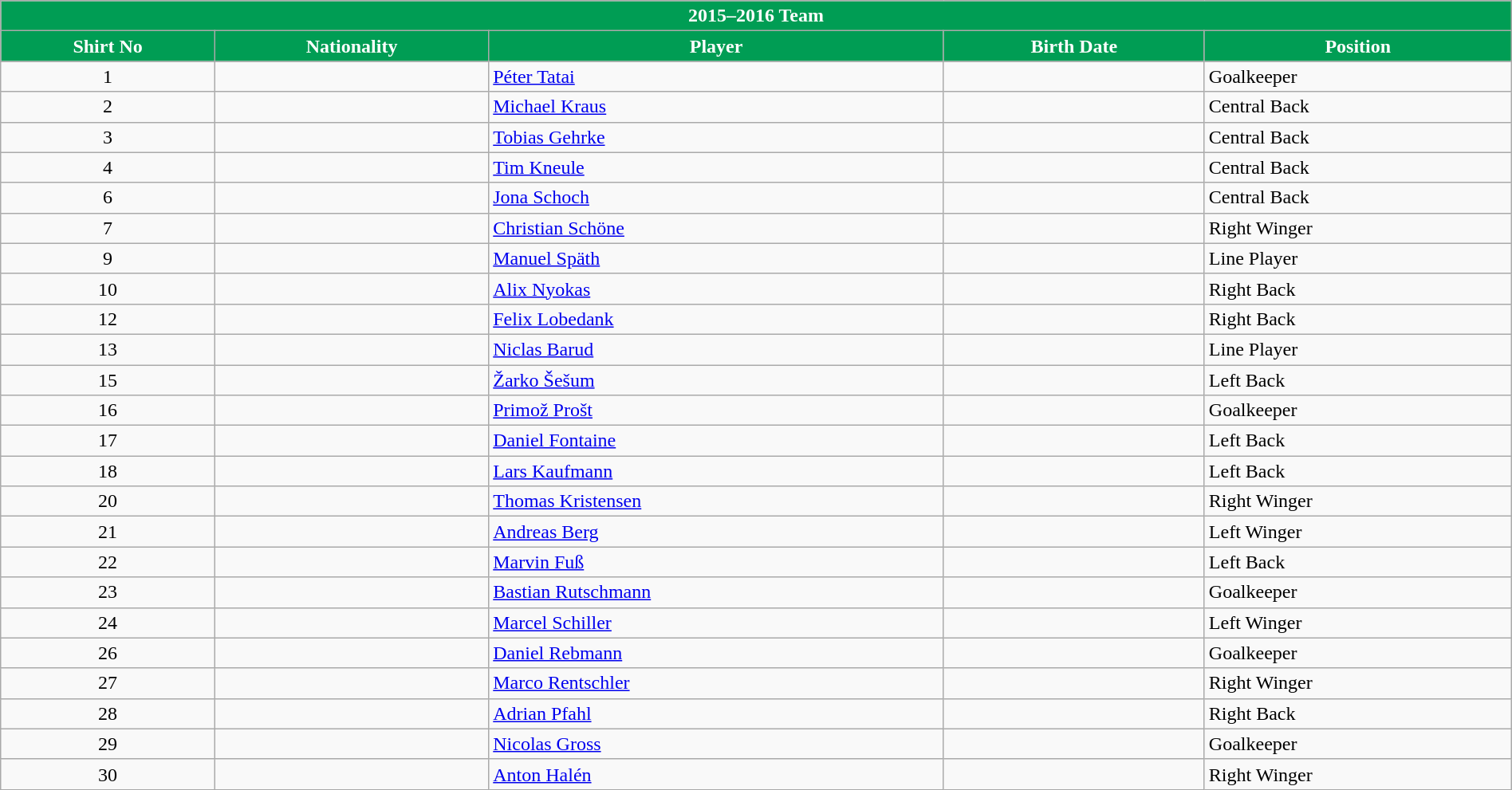<table class="wikitable collapsible collapsed" style="width:100%;">
<tr>
<th colspan=5 style="background-color:#009D54;color:white;text-align:center;">2015–2016 Team</th>
</tr>
<tr>
<th style="color:white; background:#009D54">Shirt No</th>
<th style="color:white; background:#009D54">Nationality</th>
<th style="color:white; background:#009D54">Player</th>
<th style="color:white; background:#009D54">Birth Date</th>
<th style="color:white; background:#009D54">Position</th>
</tr>
<tr>
<td align=center>1</td>
<td></td>
<td><a href='#'>Péter Tatai</a></td>
<td></td>
<td>Goalkeeper</td>
</tr>
<tr>
<td align=center>2</td>
<td></td>
<td><a href='#'>Michael Kraus</a></td>
<td></td>
<td>Central Back</td>
</tr>
<tr>
<td align=center>3</td>
<td></td>
<td><a href='#'>Tobias Gehrke</a></td>
<td></td>
<td>Central Back</td>
</tr>
<tr>
<td align=center>4</td>
<td></td>
<td><a href='#'>Tim Kneule</a></td>
<td></td>
<td>Central Back</td>
</tr>
<tr>
<td align=center>6</td>
<td></td>
<td><a href='#'>Jona Schoch</a></td>
<td></td>
<td>Central Back</td>
</tr>
<tr>
<td align=center>7</td>
<td></td>
<td><a href='#'>Christian Schöne</a></td>
<td></td>
<td>Right Winger</td>
</tr>
<tr>
<td align=center>9</td>
<td></td>
<td><a href='#'>Manuel Späth</a></td>
<td></td>
<td>Line Player</td>
</tr>
<tr>
<td align=center>10</td>
<td></td>
<td><a href='#'>Alix Nyokas</a></td>
<td></td>
<td>Right Back</td>
</tr>
<tr>
<td align=center>12</td>
<td></td>
<td><a href='#'>Felix Lobedank</a></td>
<td></td>
<td>Right Back</td>
</tr>
<tr>
<td align=center>13</td>
<td></td>
<td><a href='#'>Niclas Barud</a></td>
<td></td>
<td>Line Player</td>
</tr>
<tr>
<td align=center>15</td>
<td></td>
<td><a href='#'>Žarko Šešum</a></td>
<td></td>
<td>Left Back</td>
</tr>
<tr>
<td align=center>16</td>
<td></td>
<td><a href='#'>Primož Prošt</a></td>
<td></td>
<td>Goalkeeper</td>
</tr>
<tr>
<td align=center>17</td>
<td></td>
<td><a href='#'>Daniel Fontaine</a></td>
<td></td>
<td>Left Back</td>
</tr>
<tr>
<td align=center>18</td>
<td></td>
<td><a href='#'>Lars Kaufmann</a></td>
<td></td>
<td>Left Back</td>
</tr>
<tr>
<td align=center>20</td>
<td></td>
<td><a href='#'>Thomas Kristensen</a></td>
<td></td>
<td>Right Winger</td>
</tr>
<tr>
<td align=center>21</td>
<td></td>
<td><a href='#'>Andreas Berg</a></td>
<td></td>
<td>Left Winger</td>
</tr>
<tr>
<td align=center>22</td>
<td></td>
<td><a href='#'>Marvin Fuß</a></td>
<td></td>
<td>Left Back</td>
</tr>
<tr>
<td align=center>23</td>
<td></td>
<td><a href='#'>Bastian Rutschmann</a></td>
<td></td>
<td>Goalkeeper</td>
</tr>
<tr>
<td align=center>24</td>
<td></td>
<td><a href='#'>Marcel Schiller</a></td>
<td></td>
<td>Left Winger</td>
</tr>
<tr>
<td align=center>26</td>
<td></td>
<td><a href='#'>Daniel Rebmann</a></td>
<td></td>
<td>Goalkeeper</td>
</tr>
<tr>
<td align=center>27</td>
<td></td>
<td><a href='#'>Marco Rentschler</a></td>
<td></td>
<td>Right Winger</td>
</tr>
<tr>
<td align=center>28</td>
<td></td>
<td><a href='#'>Adrian Pfahl</a></td>
<td></td>
<td>Right Back</td>
</tr>
<tr>
<td align=center>29</td>
<td></td>
<td><a href='#'>Nicolas Gross</a></td>
<td></td>
<td>Goalkeeper</td>
</tr>
<tr>
<td align=center>30</td>
<td></td>
<td><a href='#'>Anton Halén</a></td>
<td></td>
<td>Right Winger</td>
</tr>
</table>
